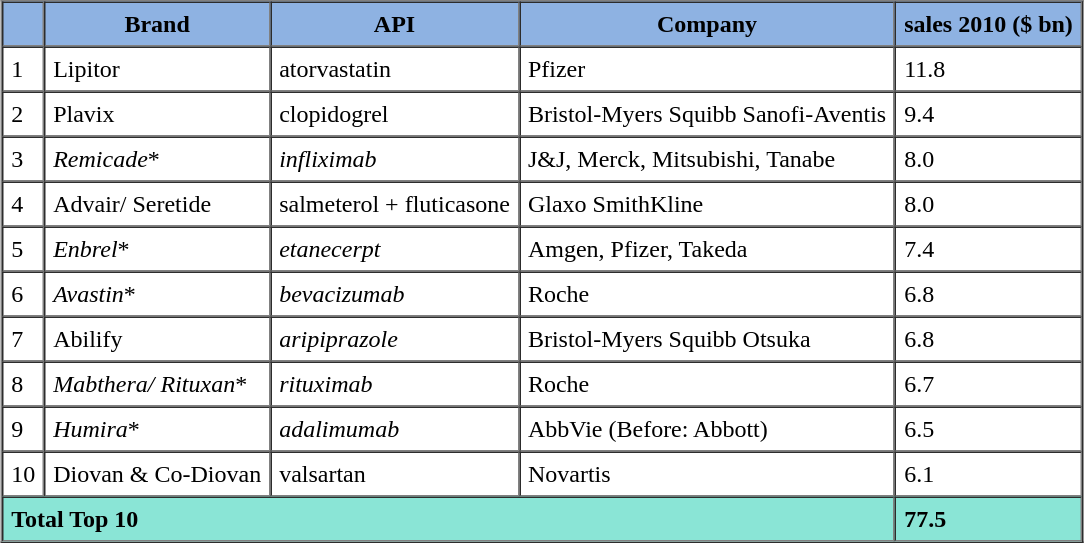<table " border="1" cellpadding="5" cellspacing="0" align="center">
<tr>
<th style="background: #8EB2E2;"></th>
<th style="background: #8EB2E2;">Brand</th>
<th style="background: #8EB2E2;">API</th>
<th style="background: #8EB2E2;">Company</th>
<th style="background: #8EB2E2;">sales 2010 ($ bn)</th>
</tr>
<tr>
<td>1</td>
<td>Lipitor</td>
<td>atorvastatin</td>
<td>Pfizer</td>
<td>11.8</td>
</tr>
<tr>
<td>2</td>
<td>Plavix</td>
<td>clopidogrel</td>
<td>Bristol-Myers Squibb Sanofi-Aventis</td>
<td>9.4</td>
</tr>
<tr>
<td>3</td>
<td><em>Remicade</em>*</td>
<td><em>infliximab</em></td>
<td>J&J, Merck, Mitsubishi, Tanabe</td>
<td>8.0</td>
</tr>
<tr>
<td>4</td>
<td>Advair/ Seretide</td>
<td>salmeterol + fluticasone</td>
<td>Glaxo SmithKline</td>
<td>8.0</td>
</tr>
<tr>
<td>5</td>
<td><em>Enbrel</em>*</td>
<td><em>etanecerpt</em></td>
<td>Amgen, Pfizer, Takeda</td>
<td>7.4</td>
</tr>
<tr>
<td>6</td>
<td><em>Avastin</em>*</td>
<td><em>bevacizumab</em></td>
<td>Roche</td>
<td>6.8</td>
</tr>
<tr>
<td>7</td>
<td>Abilify</td>
<td><em>aripiprazole</em></td>
<td>Bristol-Myers Squibb Otsuka</td>
<td>6.8</td>
</tr>
<tr>
<td>8</td>
<td><em>Mabthera/ Rituxan</em>*</td>
<td><em>rituximab</em></td>
<td>Roche</td>
<td>6.7</td>
</tr>
<tr>
<td>9</td>
<td><em>Humira</em>*</td>
<td><em>adalimumab</em></td>
<td>AbbVie (Before: Abbott)</td>
<td>6.5</td>
</tr>
<tr>
<td>10</td>
<td>Diovan & Co-Diovan</td>
<td>valsartan</td>
<td>Novartis</td>
<td>6.1</td>
</tr>
<tr>
<td colspan="4" style="background: #8AE5D6;"><strong>Total Top 10</strong></td>
<td style="background: #8AE5D6;"><strong>77.5</strong></td>
</tr>
<tr>
</tr>
</table>
